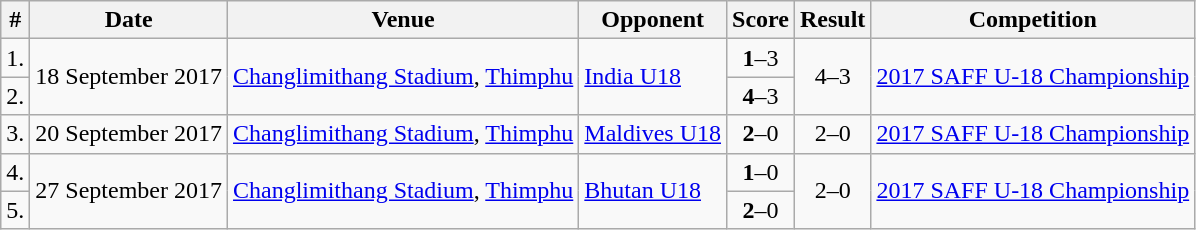<table class="wikitable">
<tr>
<th>#</th>
<th>Date</th>
<th>Venue</th>
<th>Opponent</th>
<th>Score</th>
<th>Result</th>
<th>Competition</th>
</tr>
<tr>
<td>1.</td>
<td rowspan=2>18 September 2017</td>
<td rowspan=2><a href='#'>Changlimithang Stadium</a>, <a href='#'>Thimphu</a></td>
<td rowspan=2> <a href='#'>India U18</a></td>
<td align=center><strong>1</strong>–3</td>
<td rowspan=2 align=center>4–3</td>
<td rowspan=2><a href='#'>2017 SAFF U-18 Championship</a></td>
</tr>
<tr>
<td>2.</td>
<td align=center><strong>4</strong>–3</td>
</tr>
<tr>
<td>3.</td>
<td>20 September 2017</td>
<td><a href='#'>Changlimithang Stadium</a>, <a href='#'>Thimphu</a></td>
<td> <a href='#'>Maldives U18</a></td>
<td align=center><strong>2</strong>–0</td>
<td align=center>2–0</td>
<td><a href='#'>2017 SAFF U-18 Championship</a></td>
</tr>
<tr>
<td>4.</td>
<td rowspan=2>27 September 2017</td>
<td rowspan=2><a href='#'>Changlimithang Stadium</a>, <a href='#'>Thimphu</a></td>
<td rowspan=2> <a href='#'>Bhutan U18</a></td>
<td align=center><strong>1</strong>–0</td>
<td rowspan=2 align=center>2–0</td>
<td rowspan=2><a href='#'>2017 SAFF U-18 Championship</a></td>
</tr>
<tr>
<td>5.</td>
<td align=center><strong>2</strong>–0</td>
</tr>
</table>
